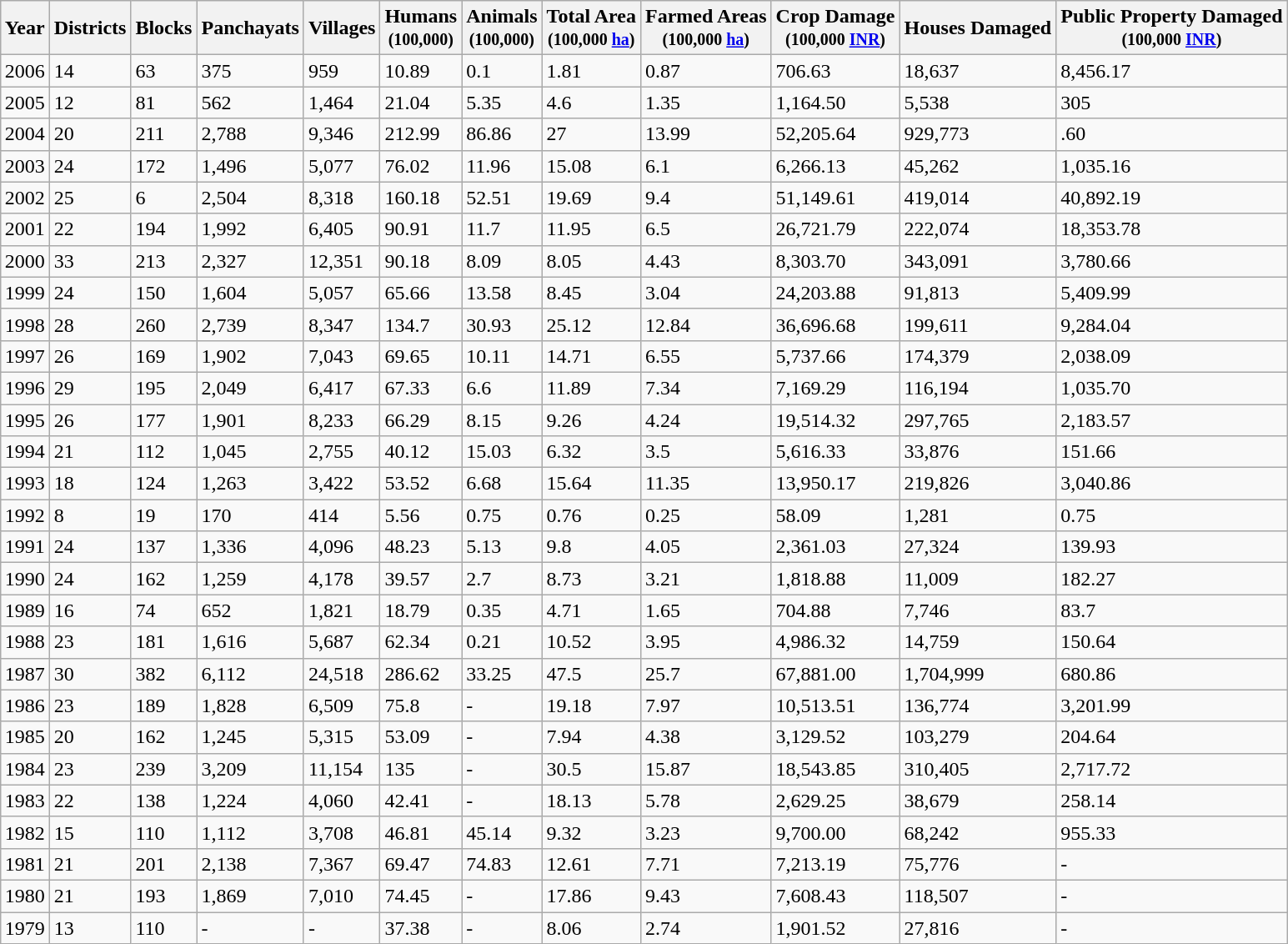<table class="wikitable sortable" align="center" style="margin-left:.6em">
<tr>
<th>Year</th>
<th>Districts</th>
<th>Blocks</th>
<th>Panchayats</th>
<th>Villages</th>
<th>Humans<br><small>(100,000)</small></th>
<th>Animals<br><small>(100,000)</small></th>
<th>Total Area<br><small>(100,000 <a href='#'>ha</a>)</small></th>
<th>Farmed Areas<br><small>(100,000 <a href='#'>ha</a>)</small></th>
<th>Crop Damage<br><small>(100,000 <a href='#'>INR</a>)</small></th>
<th>Houses Damaged</th>
<th>Public Property Damaged<br><small>(100,000 <a href='#'>INR</a>)</small></th>
</tr>
<tr>
<td>2006</td>
<td>14</td>
<td>63</td>
<td>375</td>
<td>959</td>
<td>10.89</td>
<td>0.1</td>
<td>1.81</td>
<td>0.87</td>
<td>706.63</td>
<td>18,637</td>
<td>8,456.17</td>
</tr>
<tr>
<td>2005</td>
<td>12</td>
<td>81</td>
<td>562</td>
<td>1,464</td>
<td>21.04</td>
<td>5.35</td>
<td>4.6</td>
<td>1.35</td>
<td>1,164.50</td>
<td>5,538</td>
<td>305</td>
</tr>
<tr>
<td>2004</td>
<td>20</td>
<td>211</td>
<td>2,788</td>
<td>9,346</td>
<td>212.99</td>
<td>86.86</td>
<td>27</td>
<td>13.99</td>
<td>52,205.64</td>
<td>929,773</td>
<td>.60</td>
</tr>
<tr>
<td>2003</td>
<td>24</td>
<td>172</td>
<td>1,496</td>
<td>5,077</td>
<td>76.02</td>
<td>11.96</td>
<td>15.08</td>
<td>6.1</td>
<td>6,266.13</td>
<td>45,262</td>
<td>1,035.16</td>
</tr>
<tr>
<td>2002</td>
<td>25</td>
<td>6</td>
<td>2,504</td>
<td>8,318</td>
<td>160.18</td>
<td>52.51</td>
<td>19.69</td>
<td>9.4</td>
<td>51,149.61</td>
<td>419,014</td>
<td>40,892.19</td>
</tr>
<tr>
<td>2001</td>
<td>22</td>
<td>194</td>
<td>1,992</td>
<td>6,405</td>
<td>90.91</td>
<td>11.7</td>
<td>11.95</td>
<td>6.5</td>
<td>26,721.79</td>
<td>222,074</td>
<td>18,353.78</td>
</tr>
<tr>
<td>2000</td>
<td>33</td>
<td>213</td>
<td>2,327</td>
<td>12,351</td>
<td>90.18</td>
<td>8.09</td>
<td>8.05</td>
<td>4.43</td>
<td>8,303.70</td>
<td>343,091</td>
<td>3,780.66</td>
</tr>
<tr>
<td>1999</td>
<td>24</td>
<td>150</td>
<td>1,604</td>
<td>5,057</td>
<td>65.66</td>
<td>13.58</td>
<td>8.45</td>
<td>3.04</td>
<td>24,203.88</td>
<td>91,813</td>
<td>5,409.99</td>
</tr>
<tr>
<td>1998</td>
<td>28</td>
<td>260</td>
<td>2,739</td>
<td>8,347</td>
<td>134.7</td>
<td>30.93</td>
<td>25.12</td>
<td>12.84</td>
<td>36,696.68</td>
<td>199,611</td>
<td>9,284.04</td>
</tr>
<tr>
<td>1997</td>
<td>26</td>
<td>169</td>
<td>1,902</td>
<td>7,043</td>
<td>69.65</td>
<td>10.11</td>
<td>14.71</td>
<td>6.55</td>
<td>5,737.66</td>
<td>174,379</td>
<td>2,038.09</td>
</tr>
<tr>
<td>1996</td>
<td>29</td>
<td>195</td>
<td>2,049</td>
<td>6,417</td>
<td>67.33</td>
<td>6.6</td>
<td>11.89</td>
<td>7.34</td>
<td>7,169.29</td>
<td>116,194</td>
<td>1,035.70</td>
</tr>
<tr>
<td>1995</td>
<td>26</td>
<td>177</td>
<td>1,901</td>
<td>8,233</td>
<td>66.29</td>
<td>8.15</td>
<td>9.26</td>
<td>4.24</td>
<td>19,514.32</td>
<td>297,765</td>
<td>2,183.57</td>
</tr>
<tr>
<td>1994</td>
<td>21</td>
<td>112</td>
<td>1,045</td>
<td>2,755</td>
<td>40.12</td>
<td>15.03</td>
<td>6.32</td>
<td>3.5</td>
<td>5,616.33</td>
<td>33,876</td>
<td>151.66</td>
</tr>
<tr>
<td>1993</td>
<td>18</td>
<td>124</td>
<td>1,263</td>
<td>3,422</td>
<td>53.52</td>
<td>6.68</td>
<td>15.64</td>
<td>11.35</td>
<td>13,950.17</td>
<td>219,826</td>
<td>3,040.86</td>
</tr>
<tr>
<td>1992</td>
<td>8</td>
<td>19</td>
<td>170</td>
<td>414</td>
<td>5.56</td>
<td>0.75</td>
<td>0.76</td>
<td>0.25</td>
<td>58.09</td>
<td>1,281</td>
<td>0.75</td>
</tr>
<tr>
<td>1991</td>
<td>24</td>
<td>137</td>
<td>1,336</td>
<td>4,096</td>
<td>48.23</td>
<td>5.13</td>
<td>9.8</td>
<td>4.05</td>
<td>2,361.03</td>
<td>27,324</td>
<td>139.93</td>
</tr>
<tr>
<td>1990</td>
<td>24</td>
<td>162</td>
<td>1,259</td>
<td>4,178</td>
<td>39.57</td>
<td>2.7</td>
<td>8.73</td>
<td>3.21</td>
<td>1,818.88</td>
<td>11,009</td>
<td>182.27</td>
</tr>
<tr>
<td>1989</td>
<td>16</td>
<td>74</td>
<td>652</td>
<td>1,821</td>
<td>18.79</td>
<td>0.35</td>
<td>4.71</td>
<td>1.65</td>
<td>704.88</td>
<td>7,746</td>
<td>83.7</td>
</tr>
<tr>
<td>1988</td>
<td>23</td>
<td>181</td>
<td>1,616</td>
<td>5,687</td>
<td>62.34</td>
<td>0.21</td>
<td>10.52</td>
<td>3.95</td>
<td>4,986.32</td>
<td>14,759</td>
<td>150.64</td>
</tr>
<tr>
<td>1987</td>
<td>30</td>
<td>382</td>
<td>6,112</td>
<td>24,518</td>
<td>286.62</td>
<td>33.25</td>
<td>47.5</td>
<td>25.7</td>
<td>67,881.00</td>
<td>1,704,999</td>
<td>680.86</td>
</tr>
<tr>
<td>1986</td>
<td>23</td>
<td>189</td>
<td>1,828</td>
<td>6,509</td>
<td>75.8</td>
<td>-</td>
<td>19.18</td>
<td>7.97</td>
<td>10,513.51</td>
<td>136,774</td>
<td>3,201.99</td>
</tr>
<tr>
<td>1985</td>
<td>20</td>
<td>162</td>
<td>1,245</td>
<td>5,315</td>
<td>53.09</td>
<td>-</td>
<td>7.94</td>
<td>4.38</td>
<td>3,129.52</td>
<td>103,279</td>
<td>204.64</td>
</tr>
<tr>
<td>1984</td>
<td>23</td>
<td>239</td>
<td>3,209</td>
<td>11,154</td>
<td>135</td>
<td>-</td>
<td>30.5</td>
<td>15.87</td>
<td>18,543.85</td>
<td>310,405</td>
<td>2,717.72</td>
</tr>
<tr>
<td>1983</td>
<td>22</td>
<td>138</td>
<td>1,224</td>
<td>4,060</td>
<td>42.41</td>
<td>-</td>
<td>18.13</td>
<td>5.78</td>
<td>2,629.25</td>
<td>38,679</td>
<td>258.14</td>
</tr>
<tr>
<td>1982</td>
<td>15</td>
<td>110</td>
<td>1,112</td>
<td>3,708</td>
<td>46.81</td>
<td>45.14</td>
<td>9.32</td>
<td>3.23</td>
<td>9,700.00</td>
<td>68,242</td>
<td>955.33</td>
</tr>
<tr>
<td>1981</td>
<td>21</td>
<td>201</td>
<td>2,138</td>
<td>7,367</td>
<td>69.47</td>
<td>74.83</td>
<td>12.61</td>
<td>7.71</td>
<td>7,213.19</td>
<td>75,776</td>
<td>-</td>
</tr>
<tr>
<td>1980</td>
<td>21</td>
<td>193</td>
<td>1,869</td>
<td>7,010</td>
<td>74.45</td>
<td>-</td>
<td>17.86</td>
<td>9.43</td>
<td>7,608.43</td>
<td>118,507</td>
<td>-</td>
</tr>
<tr>
<td>1979</td>
<td>13</td>
<td>110</td>
<td>-</td>
<td>-</td>
<td>37.38</td>
<td>-</td>
<td>8.06</td>
<td>2.74</td>
<td>1,901.52</td>
<td>27,816</td>
<td>-</td>
</tr>
</table>
